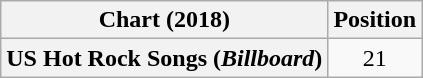<table class="wikitable plainrowheaders sortable" style="text-align:center">
<tr>
<th>Chart (2018)</th>
<th>Position</th>
</tr>
<tr>
<th scope="row">US Hot Rock Songs (<em>Billboard</em>)</th>
<td>21</td>
</tr>
</table>
